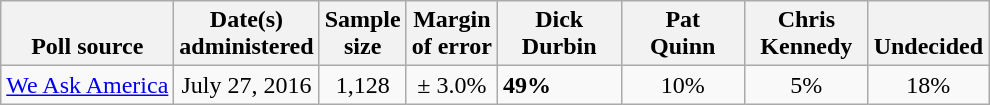<table class="wikitable">
<tr valign=bottom>
<th>Poll source</th>
<th>Date(s)<br>administered</th>
<th>Sample<br>size</th>
<th>Margin<br>of error</th>
<th style="width:75px;">Dick<br>Durbin</th>
<th style="width:75px;">Pat<br>Quinn</th>
<th style="width:75px;">Chris<br>Kennedy</th>
<th>Undecided</th>
</tr>
<tr>
<td><a href='#'>We Ask America</a></td>
<td align=center>July 27, 2016</td>
<td align=center>1,128</td>
<td align=center>± 3.0%</td>
<td><strong>49%</strong></td>
<td align=center>10%</td>
<td align=center>5%</td>
<td align=center>18%</td>
</tr>
</table>
